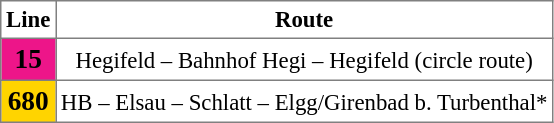<table border="1" cellspacing="0" cellpadding="3" style="border-collapse:collapse; font-size:95%; margin-left:10px; margin-bottom:5px;">
<tr>
<th>Line</th>
<th>Route</th>
</tr>
<tr align=center>
<td bgcolor=#ED1589><span><big><strong>15</strong></big></span></td>
<td>Hegifeld – Bahnhof Hegi – Hegifeld (circle route)</td>
</tr>
<tr align=center>
<td bgcolor=#FFD400><big><strong>680</strong></big></td>
<td>HB – Elsau – Schlatt – Elgg/Girenbad b. Turbenthal*</td>
</tr>
</table>
